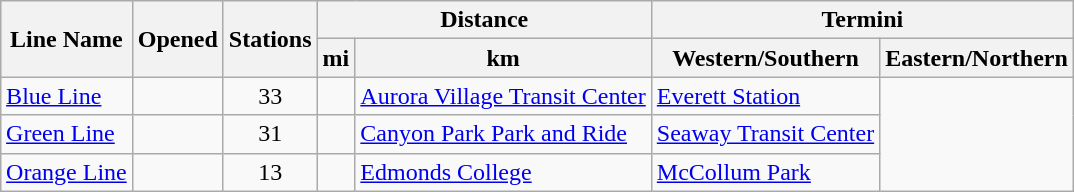<table class="wikitable sortable" style="margin: 0 auto; text-align:left;">
<tr>
<th rowspan=2>Line Name</th>
<th rowspan=2>Opened</th>
<th rowspan=2 data-sort-type="number">Stations</th>
<th colspan=2 class=unsortable>Distance</th>
<th colspan=2 class=unsortable>Termini</th>
</tr>
<tr>
<th>mi</th>
<th>km</th>
<th class=unsortable>Western/Southern</th>
<th class=unsortable>Eastern/Northern</th>
</tr>
<tr>
<td scope="row" style="text-align:left;"> <a href='#'>Blue Line</a></td>
<td align=right></td>
<td align=center>33</td>
<td></td>
<td><a href='#'>Aurora Village Transit Center</a></td>
<td><a href='#'>Everett Station</a></td>
</tr>
<tr>
<td scope="row" style="text-align:left;"> <a href='#'>Green Line</a></td>
<td align=right></td>
<td align=center>31</td>
<td></td>
<td><a href='#'>Canyon Park Park and Ride</a></td>
<td><a href='#'>Seaway Transit Center</a></td>
</tr>
<tr>
<td scope="row" style="text-align:left;"> <a href='#'>Orange Line</a></td>
<td align=right></td>
<td align=center>13</td>
<td></td>
<td><a href='#'>Edmonds College</a></td>
<td><a href='#'>McCollum Park</a></td>
</tr>
</table>
